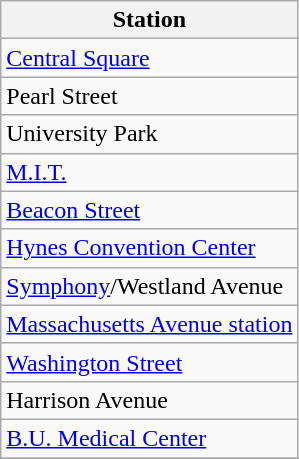<table class="wikitable">
<tr>
<th>Station</th>
</tr>
<tr>
<td><a href='#'>Central Square</a></td>
</tr>
<tr>
<td>Pearl Street</td>
</tr>
<tr>
<td>University Park</td>
</tr>
<tr>
<td><a href='#'>M.I.T.</a></td>
</tr>
<tr>
<td><a href='#'>Beacon Street</a></td>
</tr>
<tr>
<td><a href='#'>Hynes Convention Center</a></td>
</tr>
<tr>
<td><a href='#'>Symphony</a>/Westland Avenue</td>
</tr>
<tr>
<td><a href='#'>Massachusetts Avenue station</a></td>
</tr>
<tr>
<td><a href='#'>Washington Street</a></td>
</tr>
<tr>
<td>Harrison Avenue</td>
</tr>
<tr>
<td><a href='#'>B.U. Medical Center</a></td>
</tr>
<tr>
</tr>
</table>
